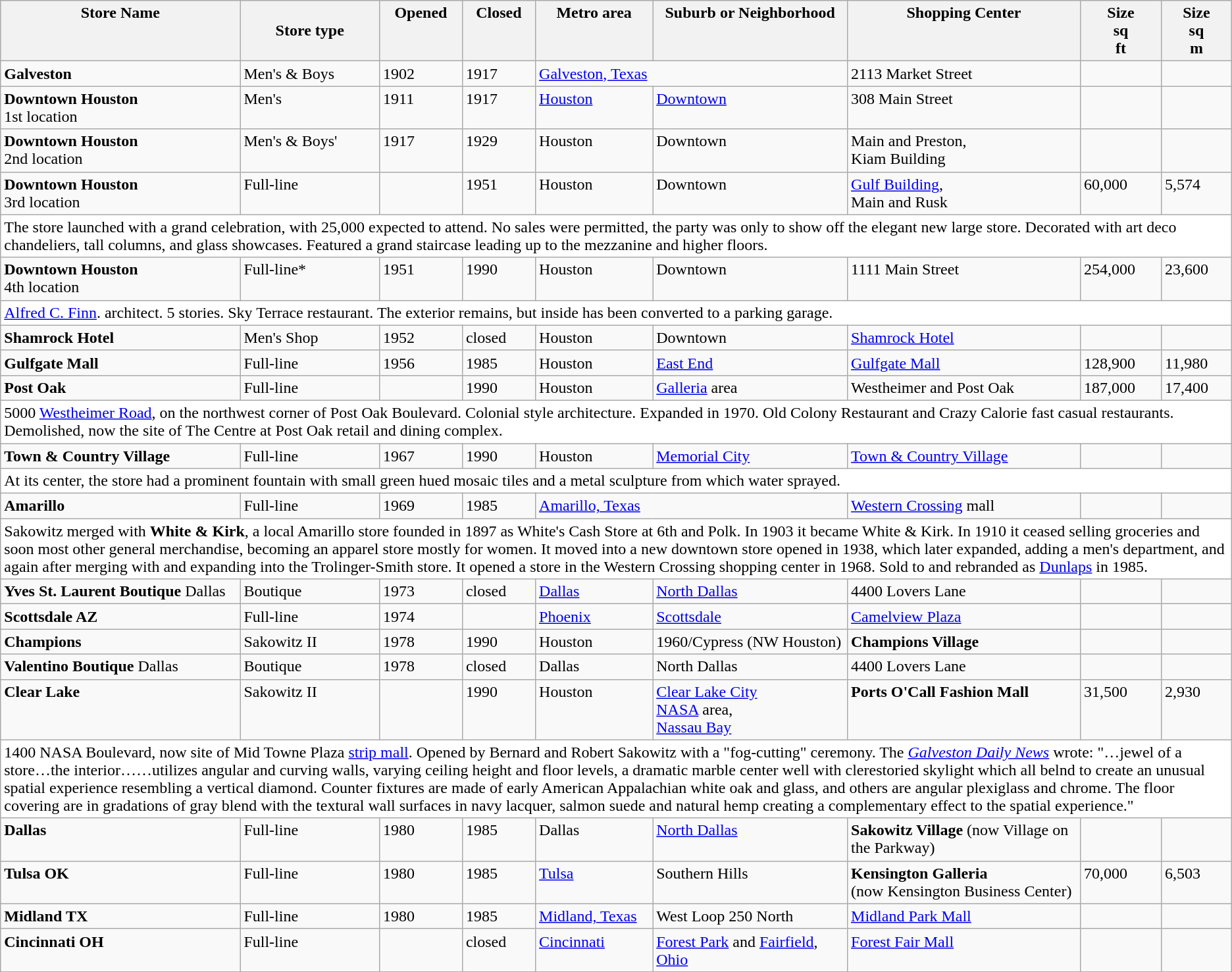<table class="wikitable sortable">
<tr>
<th style="vertical-align:top;">Store Name</th>
<th>Store type</th>
<th style="vertical-align:top;">Opened</th>
<th style="vertical-align:top;">Closed </th>
<th style="vertical-align:top;">Metro area</th>
<th style="vertical-align:top;">Suburb or Neighborhood</th>
<th style="vertical-align:top;">Shopping Center<br></th>
<th style="vertical-align:top;">Size<br>sq<br>ft</th>
<th style="vertical-align:top;">Size<br>sq<br>m</th>
</tr>
<tr style="vertical-align:top;">
<td><strong>Galveston</strong></td>
<td>Men's & Boys</td>
<td>1902</td>
<td>1917</td>
<td colspan=2><a href='#'>Galveston, Texas</a></td>
<td>2113 Market Street</td>
<td></td>
<td></td>
</tr>
<tr style="vertical-align:top;">
<td><strong>Downtown Houston</strong><br>1st location</td>
<td>Men's</td>
<td>1911</td>
<td>1917</td>
<td><a href='#'>Houston</a></td>
<td><a href='#'>Downtown</a></td>
<td>308 Main Street</td>
<td></td>
<td></td>
</tr>
<tr style="vertical-align:top;">
<td><strong>Downtown Houston</strong><br>2nd location</td>
<td>Men's & Boys'</td>
<td>1917</td>
<td>1929</td>
<td>Houston</td>
<td>Downtown</td>
<td>Main and Preston,<br>Kiam Building</td>
<td></td>
<td></td>
</tr>
<tr style="vertical-align:top;">
<td><strong>Downtown Houston</strong><br>3rd location</td>
<td>Full-line</td>
<td></td>
<td>1951</td>
<td>Houston</td>
<td>Downtown</td>
<td><a href='#'>Gulf Building</a>,<br>Main and Rusk</td>
<td>60,000</td>
<td>5,574</td>
</tr>
<tr class="expand-child" style="background-color:white">
<td colspan="9">The store launched with a grand celebration, with 25,000 expected to attend. No sales were permitted, the party was only to show off the elegant new large store. Decorated with art deco chandeliers, tall columns, and glass showcases. Featured a grand staircase leading up to the mezzanine and higher floors.</td>
</tr>
<tr style="vertical-align:top;">
<td><strong>Downtown Houston</strong><br>4th location</td>
<td>Full-line*</td>
<td>1951</td>
<td>1990</td>
<td>Houston</td>
<td>Downtown</td>
<td>1111 Main Street</td>
<td>254,000</td>
<td>23,600</td>
</tr>
<tr class="expand-child" style="background-color:white">
<td colspan="9"><a href='#'>Alfred C. Finn</a>. architect. 5 stories. Sky Terrace restaurant. The exterior remains, but inside has been converted to a parking garage.</td>
</tr>
<tr style="vertical-align:top;">
<td><strong>Shamrock Hotel</strong></td>
<td>Men's Shop</td>
<td>1952</td>
<td>closed</td>
<td>Houston</td>
<td>Downtown</td>
<td><a href='#'>Shamrock Hotel</a></td>
<td></td>
<td></td>
</tr>
<tr style="vertical-align:top;">
<td><strong>Gulfgate Mall</strong></td>
<td>Full-line</td>
<td>1956</td>
<td>1985</td>
<td>Houston</td>
<td><a href='#'>East End</a></td>
<td><a href='#'>Gulfgate Mall</a></td>
<td>128,900</td>
<td>11,980</td>
</tr>
<tr style="vertical-align:top;">
<td><strong>Post Oak</strong></td>
<td>Full-line</td>
<td></td>
<td>1990</td>
<td>Houston</td>
<td><a href='#'>Galleria</a> area</td>
<td>Westheimer and Post Oak</td>
<td>187,000</td>
<td>17,400</td>
</tr>
<tr class="expand-child" style="background-color:white">
<td colspan="9">5000 <a href='#'>Westheimer Road</a>, on the northwest corner of Post Oak Boulevard. Colonial style architecture. Expanded in 1970. Old Colony Restaurant and Crazy Calorie fast casual restaurants. Demolished, now the site of The Centre at Post Oak retail and dining complex.</td>
</tr>
<tr style="vertical-align:top;">
<td><strong>Town & Country Village</strong></td>
<td>Full-line</td>
<td>1967</td>
<td>1990</td>
<td>Houston</td>
<td><a href='#'>Memorial City</a></td>
<td><a href='#'>Town & Country Village</a></td>
<td></td>
<td></td>
</tr>
<tr class="expand-child" style="background-color:white">
<td colspan="9">At its center, the store had a prominent fountain with small green hued mosaic tiles and a metal sculpture from which water sprayed.</td>
</tr>
<tr style="vertical-align:top;">
<td><strong>Amarillo</strong></td>
<td>Full-line</td>
<td>1969</td>
<td>1985</td>
<td colspan=2><a href='#'>Amarillo, Texas</a></td>
<td><a href='#'>Western Crossing</a> mall</td>
<td></td>
<td></td>
</tr>
<tr class="expand-child" style="background-color:white">
<td colspan="9">Sakowitz merged with <strong>White & Kirk</strong>, a local Amarillo store founded in 1897 as White's Cash Store at 6th and Polk. In 1903 it became White & Kirk. In 1910 it ceased selling groceries and soon most other general merchandise, becoming an apparel store mostly for women. It moved into a new downtown store opened in 1938, which later expanded, adding a men's department, and again after merging with and expanding into the Trolinger-Smith store. It opened a store in the Western Crossing shopping center in 1968. Sold to and rebranded as <a href='#'>Dunlaps</a> in 1985.</td>
</tr>
<tr style="vertical-align:top;">
<td><strong>Yves St. Laurent Boutique</strong> Dallas</td>
<td>Boutique</td>
<td>1973</td>
<td>closed</td>
<td><a href='#'>Dallas</a></td>
<td><a href='#'>North Dallas</a></td>
<td>4400 Lovers Lane</td>
<td></td>
</tr>
<tr style="vertical-align:top;">
<td><strong>Scottsdale AZ</strong></td>
<td>Full-line</td>
<td>1974</td>
<td></td>
<td><a href='#'>Phoenix</a></td>
<td><a href='#'>Scottsdale</a></td>
<td><a href='#'>Camelview Plaza</a></td>
<td></td>
<td></td>
</tr>
<tr style="vertical-align:top;">
<td><strong>Champions</strong></td>
<td>Sakowitz II</td>
<td>1978</td>
<td>1990</td>
<td>Houston</td>
<td>1960/Cypress (NW Houston)</td>
<td><strong>Champions Village</strong></td>
<td></td>
<td></td>
</tr>
<tr style="vertical-align:top;">
<td><strong>Valentino Boutique</strong> Dallas</td>
<td>Boutique</td>
<td>1978</td>
<td>closed</td>
<td>Dallas</td>
<td>North Dallas</td>
<td>4400 Lovers Lane</td>
<td></td>
</tr>
<tr style="vertical-align:top;">
<td><strong>Clear Lake</strong></td>
<td>Sakowitz II</td>
<td></td>
<td>1990</td>
<td>Houston</td>
<td><a href='#'>Clear Lake City</a><br><a href='#'>NASA</a> area,<br><a href='#'>Nassau Bay</a></td>
<td><strong>Ports O'Call Fashion Mall</strong></td>
<td>31,500</td>
<td>2,930</td>
</tr>
<tr class="expand-child" style="background-color:white">
<td colspan="9">1400 NASA Boulevard, now site of Mid Towne Plaza <a href='#'>strip mall</a>. Opened by Bernard and Robert Sakowitz with a "fog-cutting" ceremony. The <em><a href='#'>Galveston Daily News</a></em> wrote: "…jewel of a store…the interior……utilizes angular and curving walls, varying ceiling height and floor levels, a dramatic marble center well with clerestoried skylight which all belnd to create an unusual spatial experience resembling a vertical diamond. Counter fixtures are made of early American Appalachian white oak and glass, and others are angular plexiglass and chrome. The floor covering are in gradations of gray blend with the textural wall surfaces in navy lacquer, salmon suede and natural hemp creating a complementary effect to the spatial experience."</td>
</tr>
<tr style="vertical-align:top;">
<td><strong>Dallas</strong></td>
<td>Full-line</td>
<td>1980</td>
<td>1985</td>
<td>Dallas</td>
<td><a href='#'>North Dallas</a></td>
<td><strong>Sakowitz Village</strong> (now Village on the Parkway)</td>
<td></td>
<td></td>
</tr>
<tr style="vertical-align:top;">
<td><strong>Tulsa OK</strong></td>
<td>Full-line</td>
<td>1980</td>
<td>1985</td>
<td><a href='#'>Tulsa</a></td>
<td>Southern Hills</td>
<td><strong>Kensington Galleria</strong><br>(now Kensington Business Center)</td>
<td>70,000</td>
<td>6,503</td>
</tr>
<tr style="vertical-align:top;">
<td><strong>Midland TX</strong></td>
<td>Full-line</td>
<td>1980</td>
<td>1985</td>
<td><a href='#'>Midland, Texas</a></td>
<td>West Loop 250 North</td>
<td><a href='#'>Midland Park Mall</a></td>
<td></td>
<td></td>
</tr>
<tr style="vertical-align:top;">
<td><strong>Cincinnati OH</strong></td>
<td>Full-line</td>
<td></td>
<td>closed</td>
<td><a href='#'>Cincinnati</a></td>
<td><a href='#'>Forest Park</a> and <a href='#'>Fairfield</a>, <a href='#'>Ohio</a></td>
<td><a href='#'>Forest Fair Mall</a></td>
<td></td>
<td></td>
</tr>
</table>
